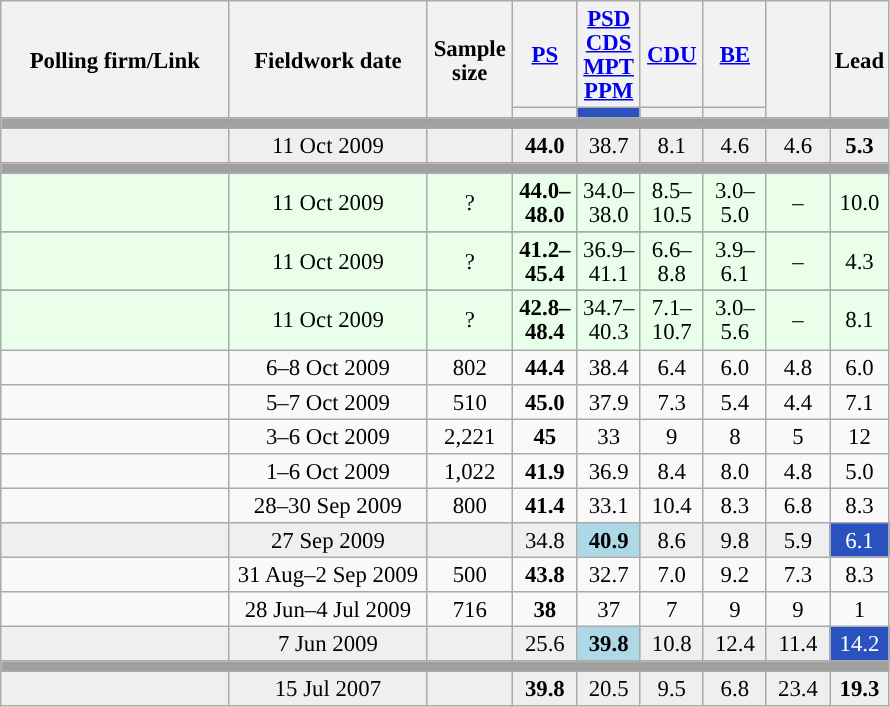<table class="wikitable collapsible sortable" style="text-align:center; font-size:95%; line-height:16px;">
<tr style="height:42px;">
<th style="width:145px;" rowspan="2">Polling firm/Link</th>
<th style="width:125px;" rowspan="2">Fieldwork date</th>
<th class="unsortable" style="width:50px;" rowspan="2">Sample size</th>
<th class="unsortable" style="width:36px;"><a href='#'>PS</a></th>
<th class="unsortable" style="width:35px;"><a href='#'>PSD</a><br><a href='#'>CDS</a><br><a href='#'>MPT</a><br><a href='#'>PPM</a></th>
<th class="unsortable" style="width:35px;"><a href='#'>CDU</a></th>
<th class="unsortable" style="width:35px;"><a href='#'>BE</a></th>
<th class="unsortable" style="width:35px;" rowspan="2"></th>
<th class="unsortable" style="width:30px;" rowspan="2">Lead</th>
</tr>
<tr>
<th class="unsortable" style="color:inherit;background:"></th>
<th class="unsortable" style="color:inherit;background:#2A52BE;"></th>
<th class="unsortable" style="color:inherit;background:"></th>
<th class="unsortable" style="color:inherit;background:"></th>
</tr>
<tr>
<td colspan="12" style="background:#A0A0A0"></td>
</tr>
<tr style="background:#EFEFEF;">
<td><strong></strong></td>
<td data-sort-value="2019-10-06">11 Oct 2009</td>
<td></td>
<td><strong>44.0</strong><br></td>
<td>38.7<br></td>
<td>8.1<br></td>
<td>4.6<br></td>
<td>4.6<br></td>
<td style="background:"><strong>5.3</strong></td>
</tr>
<tr>
<td colspan="12" style="background:#A0A0A0"></td>
</tr>
<tr>
</tr>
<tr style="background:#EAFFEA"|>
<td></td>
<td data-sort-value="2019-10-06">11 Oct 2009</td>
<td>?</td>
<td><strong>44.0–<br>48.0</strong><br></td>
<td>34.0–<br>38.0<br></td>
<td>8.5–<br>10.5<br></td>
<td>3.0–<br>5.0<br></td>
<td>–</td>
<td style="background:">10.0</td>
</tr>
<tr>
</tr>
<tr style="background:#EAFFEA"|>
<td></td>
<td data-sort-value="2019-10-06">11 Oct 2009</td>
<td>?</td>
<td><strong>41.2–<br>45.4</strong></td>
<td>36.9–<br>41.1</td>
<td>6.6–<br>8.8</td>
<td>3.9–<br>6.1</td>
<td>–</td>
<td style="background:">4.3</td>
</tr>
<tr>
</tr>
<tr style="background:#EAFFEA"|>
<td></td>
<td data-sort-value="2019-10-06">11 Oct 2009</td>
<td>?</td>
<td><strong>42.8–<br>48.4</strong></td>
<td>34.7–<br>40.3</td>
<td>7.1–<br>10.7</td>
<td>3.0–<br>5.6</td>
<td>–</td>
<td style="background:">8.1</td>
</tr>
<tr>
<td align="center"></td>
<td align="center">6–8 Oct 2009</td>
<td>802</td>
<td align="center" ><strong>44.4</strong></td>
<td align="center">38.4</td>
<td align="center">6.4</td>
<td align="center">6.0</td>
<td align="center">4.8</td>
<td style="background:">6.0</td>
</tr>
<tr>
<td align="center"></td>
<td align="center">5–7 Oct 2009</td>
<td>510</td>
<td align="center" ><strong>45.0</strong></td>
<td align="center">37.9</td>
<td align="center">7.3</td>
<td align="center">5.4</td>
<td align="center">4.4</td>
<td style="background:">7.1</td>
</tr>
<tr>
<td align="center"></td>
<td align="center">3–6 Oct 2009</td>
<td>2,221</td>
<td align="center" ><strong>45</strong></td>
<td align="center">33</td>
<td align="center">9</td>
<td align="center">8</td>
<td align="center">5</td>
<td style="background:">12</td>
</tr>
<tr>
<td align="center"></td>
<td align="center">1–6 Oct 2009</td>
<td>1,022</td>
<td align="center" ><strong>41.9</strong></td>
<td align="center">36.9</td>
<td align="center">8.4</td>
<td align="center">8.0</td>
<td align="center">4.8</td>
<td style="background:">5.0</td>
</tr>
<tr>
<td align="center"></td>
<td align="center">28–30 Sep 2009</td>
<td>800</td>
<td align="center" ><strong>41.4</strong></td>
<td align="center">33.1</td>
<td align="center">10.4</td>
<td align="center">8.3</td>
<td align="center">6.8</td>
<td style="background:">8.3</td>
</tr>
<tr style="background:#EFEFEF;">
<td><strong></strong></td>
<td>27 Sep 2009</td>
<td></td>
<td>34.8<br></td>
<td style="background:lightblue;"><strong>40.9</strong><br></td>
<td>8.6<br></td>
<td>9.8<br></td>
<td>5.9<br></td>
<td style="background:#2A52BE; color:white;">6.1</td>
</tr>
<tr>
<td align="center"></td>
<td align="center">31 Aug–2 Sep 2009</td>
<td>500</td>
<td align="center" ><strong>43.8</strong></td>
<td align="center">32.7</td>
<td align="center">7.0</td>
<td align="center">9.2</td>
<td align="center">7.3</td>
<td style="background:">8.3</td>
</tr>
<tr>
<td align="center"></td>
<td align="center">28 Jun–4 Jul 2009</td>
<td>716</td>
<td align="center" ><strong>38</strong></td>
<td align="center">37</td>
<td align="center">7</td>
<td align="center">9</td>
<td align="center">9</td>
<td style="background:">1</td>
</tr>
<tr style="background:#EFEFEF;">
<td><strong></strong></td>
<td>7 Jun 2009</td>
<td></td>
<td>25.6<br></td>
<td style="background:lightblue;"><strong>39.8</strong><br></td>
<td>10.8<br></td>
<td>12.4<br></td>
<td>11.4<br></td>
<td style="background:#2A52BE; color:white;">14.2</td>
</tr>
<tr>
<td colspan="11" style="background:#A0A0A0"></td>
</tr>
<tr style="background:#EFEFEF;">
<td><strong></strong></td>
<td data-sort-value="2019-10-06">15 Jul 2007</td>
<td></td>
<td><strong>39.8</strong><br></td>
<td>20.5<br></td>
<td>9.5<br></td>
<td>6.8<br></td>
<td>23.4<br></td>
<td style="background:"><strong>19.3</strong></td>
</tr>
</table>
